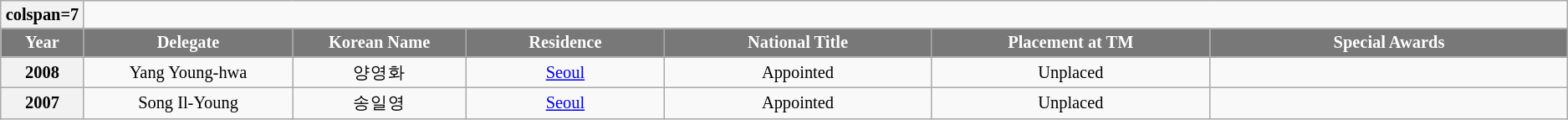<table class="wikitable sortable" style="font-size: 85%; text-align:center">
<tr>
<th>colspan=7 </th>
</tr>
<tr>
<th width="60" style="background-color:#787878;color:#FFFFFF;">Year</th>
<th width="170" style="background-color:#787878;color:#FFFFFF;">Delegate</th>
<th width="140" style="background-color:#787878;color:#FFFFFF;">Korean Name</th>
<th width="160" style="background-color:#787878;color:#FFFFFF;">Residence</th>
<th width="220" style="background-color:#787878;color:#FFFFFF;">National Title</th>
<th width="230" style="background-color:#787878;color:#FFFFFF;">Placement at TM</th>
<th width="300" style="background-color:#787878;color:#FFFFFF;">Special Awards</th>
</tr>
<tr>
<th>2008</th>
<td>Yang Young-hwa</td>
<td>양영화</td>
<td><a href='#'>Seoul</a></td>
<td>Appointed</td>
<td>Unplaced</td>
<td></td>
</tr>
<tr>
<th>2007</th>
<td>Song Il-Young</td>
<td>송일영</td>
<td><a href='#'>Seoul</a></td>
<td>Appointed</td>
<td>Unplaced</td>
<td></td>
</tr>
</table>
